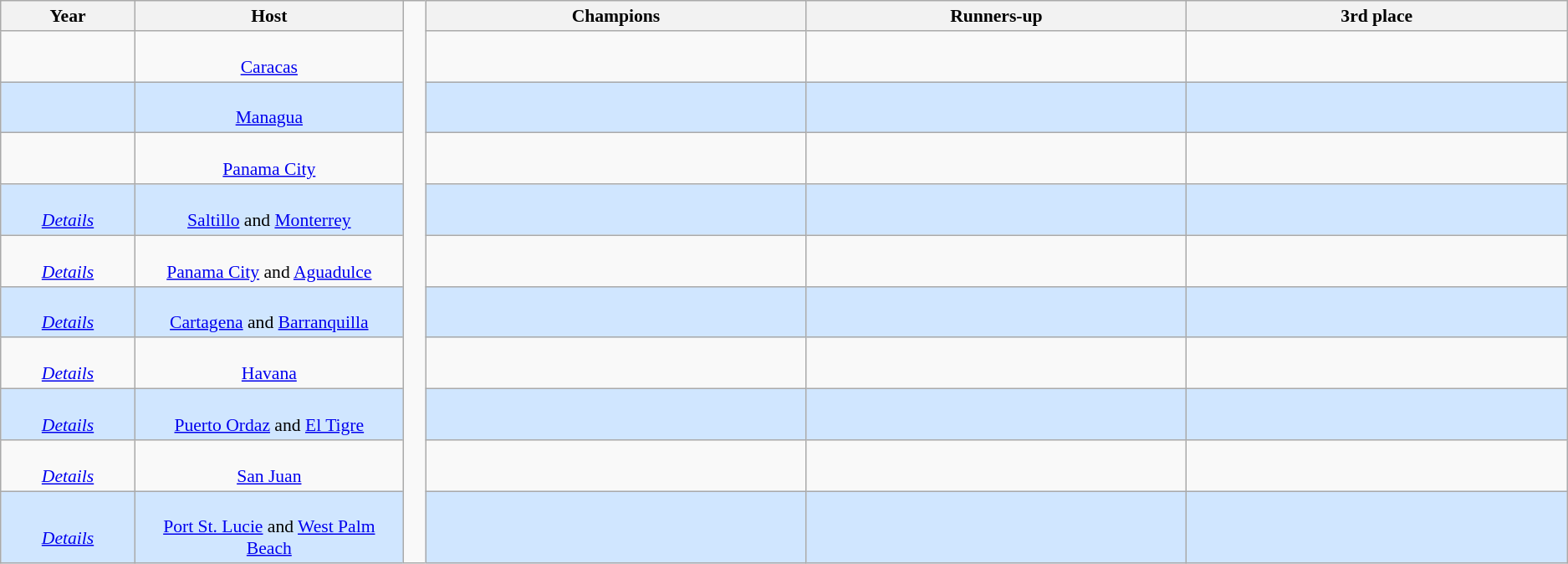<table class="wikitable" style="font-size:90%; text-align: center;">
<tr>
<th width=6%>Year</th>
<th width=12%>Host</th>
<td width=1% rowspan=28 style="border-top:none;border-bottom:none;"></td>
<th width=17%> Champions</th>
<th width=17%> Runners-up</th>
<th width=17%> 3rd place</th>
</tr>
<tr>
<td><br></td>
<td><br><a href='#'>Caracas</a></td>
<td><strong></strong></td>
<td></td>
<td></td>
</tr>
<tr style="background: #D0E6FF;">
<td><br></td>
<td><br><a href='#'>Managua</a></td>
<td><strong></strong></td>
<td></td>
<td></td>
</tr>
<tr>
<td><br></td>
<td><br><a href='#'>Panama City</a></td>
<td><strong></strong></td>
<td></td>
<td></td>
</tr>
<tr style="background: #D0E6FF;">
<td><br><em><a href='#'>Details</a></em></td>
<td><br><a href='#'>Saltillo</a> and <a href='#'>Monterrey</a></td>
<td><strong></strong></td>
<td></td>
<td></td>
</tr>
<tr>
<td><br><em><a href='#'>Details</a></em></td>
<td><br><a href='#'>Panama City</a> and <a href='#'>Aguadulce</a></td>
<td><strong></strong></td>
<td></td>
<td></td>
</tr>
<tr style="background: #D0E6FF;">
<td><br><em><a href='#'>Details</a></em></td>
<td><br><a href='#'>Cartagena</a> and <a href='#'>Barranquilla</a></td>
<td><strong></strong></td>
<td></td>
<td></td>
</tr>
<tr>
<td><br><em><a href='#'>Details</a></em></td>
<td><br><a href='#'>Havana</a></td>
<td><strong></strong></td>
<td></td>
<td></td>
</tr>
<tr style="background: #D0E6FF;">
<td><br><em><a href='#'>Details</a></em></td>
<td><br><a href='#'>Puerto Ordaz</a> and <a href='#'>El Tigre</a></td>
<td><strong></strong></td>
<td></td>
<td></td>
</tr>
<tr>
<td><br><em><a href='#'>Details</a></em></td>
<td><br><a href='#'>San Juan</a></td>
<td><strong></strong></td>
<td></td>
<td><br></td>
</tr>
<tr style="background: #D0E6FF;">
<td><br><em><a href='#'>Details</a></em></td>
<td><br><a href='#'>Port St. Lucie</a> and <a href='#'>West Palm Beach</a></td>
<td><strong></strong></td>
<td></td>
<td></td>
</tr>
</table>
